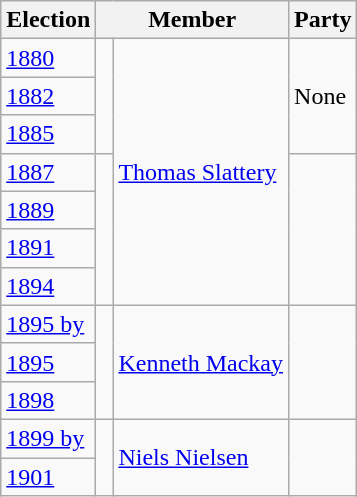<table class="wikitable">
<tr>
<th>Election</th>
<th colspan="2">Member</th>
<th>Party</th>
</tr>
<tr>
<td><a href='#'>1880</a></td>
<td rowspan="3" > </td>
<td rowspan="7"><a href='#'>Thomas Slattery</a></td>
<td rowspan="3">None</td>
</tr>
<tr>
<td><a href='#'>1882</a></td>
</tr>
<tr>
<td><a href='#'>1885</a></td>
</tr>
<tr>
<td><a href='#'>1887</a></td>
<td rowspan="4" > </td>
<td rowspan="4"></td>
</tr>
<tr>
<td><a href='#'>1889</a></td>
</tr>
<tr>
<td><a href='#'>1891</a></td>
</tr>
<tr>
<td><a href='#'>1894</a></td>
</tr>
<tr>
<td><a href='#'>1895 by</a></td>
<td rowspan="3" > </td>
<td rowspan="3"><a href='#'>Kenneth Mackay</a></td>
<td rowspan="3"></td>
</tr>
<tr>
<td><a href='#'>1895</a></td>
</tr>
<tr>
<td><a href='#'>1898</a></td>
</tr>
<tr>
<td><a href='#'>1899 by</a></td>
<td rowspan="2" > </td>
<td rowspan="2"><a href='#'>Niels Nielsen</a></td>
<td rowspan="2"></td>
</tr>
<tr>
<td><a href='#'>1901</a></td>
</tr>
</table>
